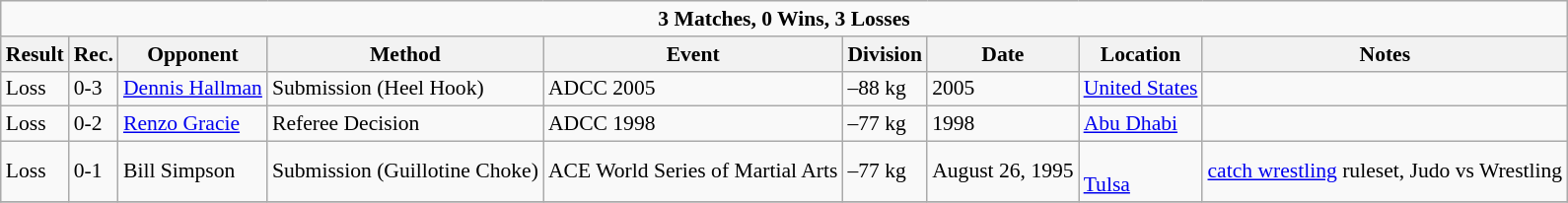<table class="wikitable sortable" style="font-size:90%; text-align:left;">
<tr>
<td colspan=9 style="text-align:center;"><strong>3 Matches, 0 Wins, 3 Losses</strong></td>
</tr>
<tr>
<th>Result</th>
<th>Rec.</th>
<th>Opponent</th>
<th>Method</th>
<th text-center>Event</th>
<th>Division</th>
<th>Date</th>
<th>Location</th>
<th>Notes</th>
</tr>
<tr>
<td>Loss</td>
<td>0-3</td>
<td> <a href='#'>Dennis Hallman</a></td>
<td>Submission (Heel Hook)</td>
<td rowspan=1>ADCC 2005</td>
<td rowspan=1>–88 kg</td>
<td rowspan=1>2005</td>
<td rowspan=1> <a href='#'>United States</a></td>
<td rowspan=1></td>
</tr>
<tr>
<td>Loss</td>
<td>0-2</td>
<td> <a href='#'>Renzo Gracie</a></td>
<td>Referee Decision</td>
<td rowspan=1>ADCC 1998</td>
<td rowspan=1>–77 kg</td>
<td rowspan=1>1998</td>
<td rowspan=1> <a href='#'>Abu Dhabi</a></td>
<td rowspan=1></td>
</tr>
<tr>
<td>Loss</td>
<td>0-1</td>
<td> Bill Simpson</td>
<td>Submission (Guillotine Choke)</td>
<td rowspan=1>ACE World Series of Martial Arts</td>
<td rowspan=1>–77 kg</td>
<td rowspan=1>August 26, 1995</td>
<td rowspan=1><br><a href='#'>Tulsa</a></td>
<td><a href='#'>catch wrestling</a> ruleset, Judo vs Wrestling</td>
</tr>
<tr>
</tr>
</table>
